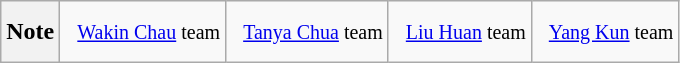<table class="wikitable" style="height:2.6em;">
<tr>
<th>Note</th>
<td><span> </span> <small><a href='#'>Wakin Chau</a> team</small></td>
<td><span> </span> <small><a href='#'>Tanya Chua</a> team</small></td>
<td><span> </span> <small><a href='#'>Liu Huan</a> team</small></td>
<td><span> </span> <small><a href='#'>Yang Kun</a> team</small></td>
</tr>
</table>
